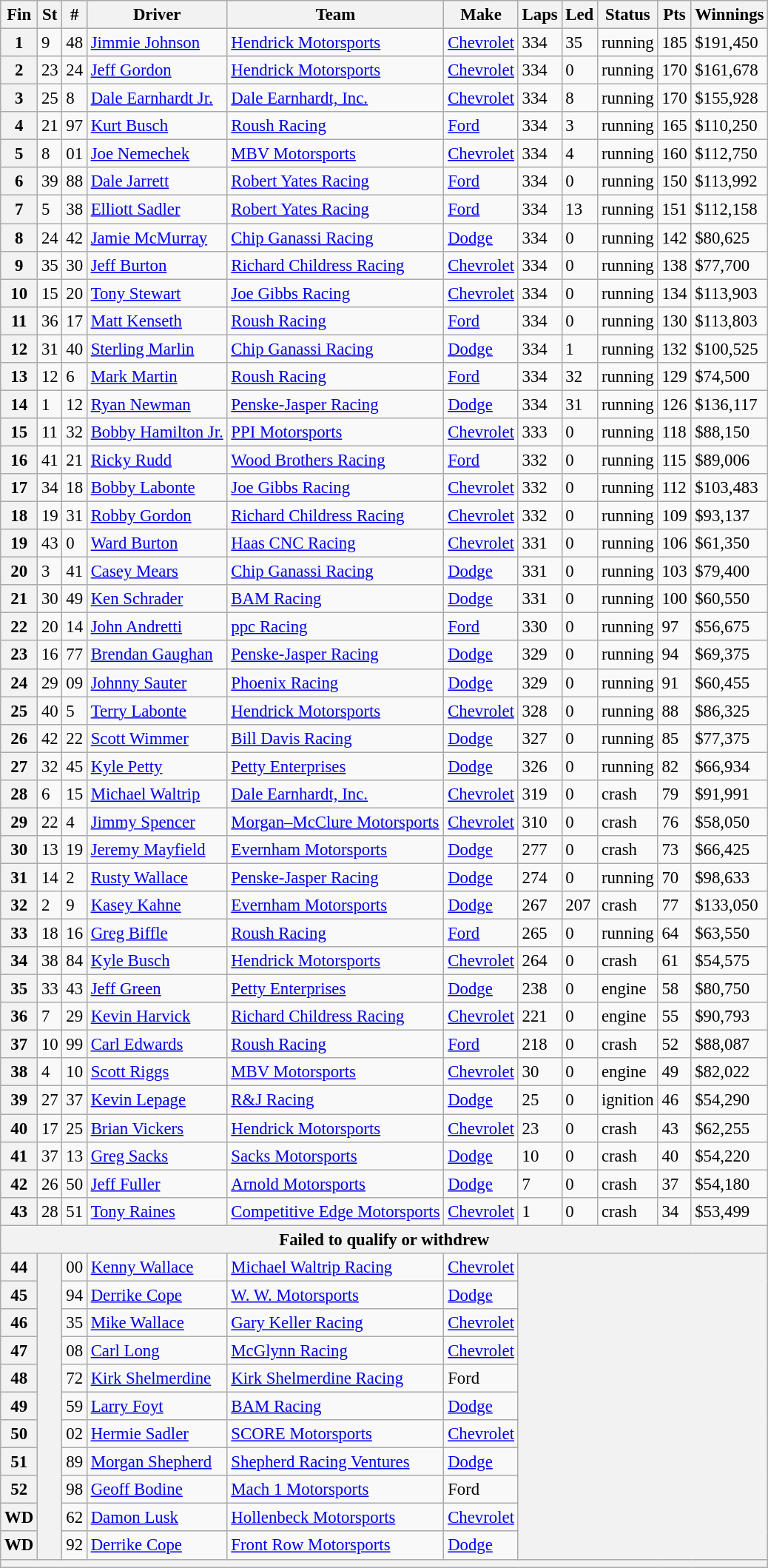<table class="wikitable" style="font-size:95%">
<tr>
<th>Fin</th>
<th>St</th>
<th>#</th>
<th>Driver</th>
<th>Team</th>
<th>Make</th>
<th>Laps</th>
<th>Led</th>
<th>Status</th>
<th>Pts</th>
<th>Winnings</th>
</tr>
<tr>
<th>1</th>
<td>9</td>
<td>48</td>
<td><a href='#'>Jimmie Johnson</a></td>
<td><a href='#'>Hendrick Motorsports</a></td>
<td><a href='#'>Chevrolet</a></td>
<td>334</td>
<td>35</td>
<td>running</td>
<td>185</td>
<td>$191,450</td>
</tr>
<tr>
<th>2</th>
<td>23</td>
<td>24</td>
<td><a href='#'>Jeff Gordon</a></td>
<td><a href='#'>Hendrick Motorsports</a></td>
<td><a href='#'>Chevrolet</a></td>
<td>334</td>
<td>0</td>
<td>running</td>
<td>170</td>
<td>$161,678</td>
</tr>
<tr>
<th>3</th>
<td>25</td>
<td>8</td>
<td><a href='#'>Dale Earnhardt Jr.</a></td>
<td><a href='#'>Dale Earnhardt, Inc.</a></td>
<td><a href='#'>Chevrolet</a></td>
<td>334</td>
<td>8</td>
<td>running</td>
<td>170</td>
<td>$155,928</td>
</tr>
<tr>
<th>4</th>
<td>21</td>
<td>97</td>
<td><a href='#'>Kurt Busch</a></td>
<td><a href='#'>Roush Racing</a></td>
<td><a href='#'>Ford</a></td>
<td>334</td>
<td>3</td>
<td>running</td>
<td>165</td>
<td>$110,250</td>
</tr>
<tr>
<th>5</th>
<td>8</td>
<td>01</td>
<td><a href='#'>Joe Nemechek</a></td>
<td><a href='#'>MBV Motorsports</a></td>
<td><a href='#'>Chevrolet</a></td>
<td>334</td>
<td>4</td>
<td>running</td>
<td>160</td>
<td>$112,750</td>
</tr>
<tr>
<th>6</th>
<td>39</td>
<td>88</td>
<td><a href='#'>Dale Jarrett</a></td>
<td><a href='#'>Robert Yates Racing</a></td>
<td><a href='#'>Ford</a></td>
<td>334</td>
<td>0</td>
<td>running</td>
<td>150</td>
<td>$113,992</td>
</tr>
<tr>
<th>7</th>
<td>5</td>
<td>38</td>
<td><a href='#'>Elliott Sadler</a></td>
<td><a href='#'>Robert Yates Racing</a></td>
<td><a href='#'>Ford</a></td>
<td>334</td>
<td>13</td>
<td>running</td>
<td>151</td>
<td>$112,158</td>
</tr>
<tr>
<th>8</th>
<td>24</td>
<td>42</td>
<td><a href='#'>Jamie McMurray</a></td>
<td><a href='#'>Chip Ganassi Racing</a></td>
<td><a href='#'>Dodge</a></td>
<td>334</td>
<td>0</td>
<td>running</td>
<td>142</td>
<td>$80,625</td>
</tr>
<tr>
<th>9</th>
<td>35</td>
<td>30</td>
<td><a href='#'>Jeff Burton</a></td>
<td><a href='#'>Richard Childress Racing</a></td>
<td><a href='#'>Chevrolet</a></td>
<td>334</td>
<td>0</td>
<td>running</td>
<td>138</td>
<td>$77,700</td>
</tr>
<tr>
<th>10</th>
<td>15</td>
<td>20</td>
<td><a href='#'>Tony Stewart</a></td>
<td><a href='#'>Joe Gibbs Racing</a></td>
<td><a href='#'>Chevrolet</a></td>
<td>334</td>
<td>0</td>
<td>running</td>
<td>134</td>
<td>$113,903</td>
</tr>
<tr>
<th>11</th>
<td>36</td>
<td>17</td>
<td><a href='#'>Matt Kenseth</a></td>
<td><a href='#'>Roush Racing</a></td>
<td><a href='#'>Ford</a></td>
<td>334</td>
<td>0</td>
<td>running</td>
<td>130</td>
<td>$113,803</td>
</tr>
<tr>
<th>12</th>
<td>31</td>
<td>40</td>
<td><a href='#'>Sterling Marlin</a></td>
<td><a href='#'>Chip Ganassi Racing</a></td>
<td><a href='#'>Dodge</a></td>
<td>334</td>
<td>1</td>
<td>running</td>
<td>132</td>
<td>$100,525</td>
</tr>
<tr>
<th>13</th>
<td>12</td>
<td>6</td>
<td><a href='#'>Mark Martin</a></td>
<td><a href='#'>Roush Racing</a></td>
<td><a href='#'>Ford</a></td>
<td>334</td>
<td>32</td>
<td>running</td>
<td>129</td>
<td>$74,500</td>
</tr>
<tr>
<th>14</th>
<td>1</td>
<td>12</td>
<td><a href='#'>Ryan Newman</a></td>
<td><a href='#'>Penske-Jasper Racing</a></td>
<td><a href='#'>Dodge</a></td>
<td>334</td>
<td>31</td>
<td>running</td>
<td>126</td>
<td>$136,117</td>
</tr>
<tr>
<th>15</th>
<td>11</td>
<td>32</td>
<td><a href='#'>Bobby Hamilton Jr.</a></td>
<td><a href='#'>PPI Motorsports</a></td>
<td><a href='#'>Chevrolet</a></td>
<td>333</td>
<td>0</td>
<td>running</td>
<td>118</td>
<td>$88,150</td>
</tr>
<tr>
<th>16</th>
<td>41</td>
<td>21</td>
<td><a href='#'>Ricky Rudd</a></td>
<td><a href='#'>Wood Brothers Racing</a></td>
<td><a href='#'>Ford</a></td>
<td>332</td>
<td>0</td>
<td>running</td>
<td>115</td>
<td>$89,006</td>
</tr>
<tr>
<th>17</th>
<td>34</td>
<td>18</td>
<td><a href='#'>Bobby Labonte</a></td>
<td><a href='#'>Joe Gibbs Racing</a></td>
<td><a href='#'>Chevrolet</a></td>
<td>332</td>
<td>0</td>
<td>running</td>
<td>112</td>
<td>$103,483</td>
</tr>
<tr>
<th>18</th>
<td>19</td>
<td>31</td>
<td><a href='#'>Robby Gordon</a></td>
<td><a href='#'>Richard Childress Racing</a></td>
<td><a href='#'>Chevrolet</a></td>
<td>332</td>
<td>0</td>
<td>running</td>
<td>109</td>
<td>$93,137</td>
</tr>
<tr>
<th>19</th>
<td>43</td>
<td>0</td>
<td><a href='#'>Ward Burton</a></td>
<td><a href='#'>Haas CNC Racing</a></td>
<td><a href='#'>Chevrolet</a></td>
<td>331</td>
<td>0</td>
<td>running</td>
<td>106</td>
<td>$61,350</td>
</tr>
<tr>
<th>20</th>
<td>3</td>
<td>41</td>
<td><a href='#'>Casey Mears</a></td>
<td><a href='#'>Chip Ganassi Racing</a></td>
<td><a href='#'>Dodge</a></td>
<td>331</td>
<td>0</td>
<td>running</td>
<td>103</td>
<td>$79,400</td>
</tr>
<tr>
<th>21</th>
<td>30</td>
<td>49</td>
<td><a href='#'>Ken Schrader</a></td>
<td><a href='#'>BAM Racing</a></td>
<td><a href='#'>Dodge</a></td>
<td>331</td>
<td>0</td>
<td>running</td>
<td>100</td>
<td>$60,550</td>
</tr>
<tr>
<th>22</th>
<td>20</td>
<td>14</td>
<td><a href='#'>John Andretti</a></td>
<td><a href='#'>ppc Racing</a></td>
<td><a href='#'>Ford</a></td>
<td>330</td>
<td>0</td>
<td>running</td>
<td>97</td>
<td>$56,675</td>
</tr>
<tr>
<th>23</th>
<td>16</td>
<td>77</td>
<td><a href='#'>Brendan Gaughan</a></td>
<td><a href='#'>Penske-Jasper Racing</a></td>
<td><a href='#'>Dodge</a></td>
<td>329</td>
<td>0</td>
<td>running</td>
<td>94</td>
<td>$69,375</td>
</tr>
<tr>
<th>24</th>
<td>29</td>
<td>09</td>
<td><a href='#'>Johnny Sauter</a></td>
<td><a href='#'>Phoenix Racing</a></td>
<td><a href='#'>Dodge</a></td>
<td>329</td>
<td>0</td>
<td>running</td>
<td>91</td>
<td>$60,455</td>
</tr>
<tr>
<th>25</th>
<td>40</td>
<td>5</td>
<td><a href='#'>Terry Labonte</a></td>
<td><a href='#'>Hendrick Motorsports</a></td>
<td><a href='#'>Chevrolet</a></td>
<td>328</td>
<td>0</td>
<td>running</td>
<td>88</td>
<td>$86,325</td>
</tr>
<tr>
<th>26</th>
<td>42</td>
<td>22</td>
<td><a href='#'>Scott Wimmer</a></td>
<td><a href='#'>Bill Davis Racing</a></td>
<td><a href='#'>Dodge</a></td>
<td>327</td>
<td>0</td>
<td>running</td>
<td>85</td>
<td>$77,375</td>
</tr>
<tr>
<th>27</th>
<td>32</td>
<td>45</td>
<td><a href='#'>Kyle Petty</a></td>
<td><a href='#'>Petty Enterprises</a></td>
<td><a href='#'>Dodge</a></td>
<td>326</td>
<td>0</td>
<td>running</td>
<td>82</td>
<td>$66,934</td>
</tr>
<tr>
<th>28</th>
<td>6</td>
<td>15</td>
<td><a href='#'>Michael Waltrip</a></td>
<td><a href='#'>Dale Earnhardt, Inc.</a></td>
<td><a href='#'>Chevrolet</a></td>
<td>319</td>
<td>0</td>
<td>crash</td>
<td>79</td>
<td>$91,991</td>
</tr>
<tr>
<th>29</th>
<td>22</td>
<td>4</td>
<td><a href='#'>Jimmy Spencer</a></td>
<td><a href='#'>Morgan–McClure Motorsports</a></td>
<td><a href='#'>Chevrolet</a></td>
<td>310</td>
<td>0</td>
<td>crash</td>
<td>76</td>
<td>$58,050</td>
</tr>
<tr>
<th>30</th>
<td>13</td>
<td>19</td>
<td><a href='#'>Jeremy Mayfield</a></td>
<td><a href='#'>Evernham Motorsports</a></td>
<td><a href='#'>Dodge</a></td>
<td>277</td>
<td>0</td>
<td>crash</td>
<td>73</td>
<td>$66,425</td>
</tr>
<tr>
<th>31</th>
<td>14</td>
<td>2</td>
<td><a href='#'>Rusty Wallace</a></td>
<td><a href='#'>Penske-Jasper Racing</a></td>
<td><a href='#'>Dodge</a></td>
<td>274</td>
<td>0</td>
<td>running</td>
<td>70</td>
<td>$98,633</td>
</tr>
<tr>
<th>32</th>
<td>2</td>
<td>9</td>
<td><a href='#'>Kasey Kahne</a></td>
<td><a href='#'>Evernham Motorsports</a></td>
<td><a href='#'>Dodge</a></td>
<td>267</td>
<td>207</td>
<td>crash</td>
<td>77</td>
<td>$133,050</td>
</tr>
<tr>
<th>33</th>
<td>18</td>
<td>16</td>
<td><a href='#'>Greg Biffle</a></td>
<td><a href='#'>Roush Racing</a></td>
<td><a href='#'>Ford</a></td>
<td>265</td>
<td>0</td>
<td>running</td>
<td>64</td>
<td>$63,550</td>
</tr>
<tr>
<th>34</th>
<td>38</td>
<td>84</td>
<td><a href='#'>Kyle Busch</a></td>
<td><a href='#'>Hendrick Motorsports</a></td>
<td><a href='#'>Chevrolet</a></td>
<td>264</td>
<td>0</td>
<td>crash</td>
<td>61</td>
<td>$54,575</td>
</tr>
<tr>
<th>35</th>
<td>33</td>
<td>43</td>
<td><a href='#'>Jeff Green</a></td>
<td><a href='#'>Petty Enterprises</a></td>
<td><a href='#'>Dodge</a></td>
<td>238</td>
<td>0</td>
<td>engine</td>
<td>58</td>
<td>$80,750</td>
</tr>
<tr>
<th>36</th>
<td>7</td>
<td>29</td>
<td><a href='#'>Kevin Harvick</a></td>
<td><a href='#'>Richard Childress Racing</a></td>
<td><a href='#'>Chevrolet</a></td>
<td>221</td>
<td>0</td>
<td>engine</td>
<td>55</td>
<td>$90,793</td>
</tr>
<tr>
<th>37</th>
<td>10</td>
<td>99</td>
<td><a href='#'>Carl Edwards</a></td>
<td><a href='#'>Roush Racing</a></td>
<td><a href='#'>Ford</a></td>
<td>218</td>
<td>0</td>
<td>crash</td>
<td>52</td>
<td>$88,087</td>
</tr>
<tr>
<th>38</th>
<td>4</td>
<td>10</td>
<td><a href='#'>Scott Riggs</a></td>
<td><a href='#'>MBV Motorsports</a></td>
<td><a href='#'>Chevrolet</a></td>
<td>30</td>
<td>0</td>
<td>engine</td>
<td>49</td>
<td>$82,022</td>
</tr>
<tr>
<th>39</th>
<td>27</td>
<td>37</td>
<td><a href='#'>Kevin Lepage</a></td>
<td><a href='#'>R&J Racing</a></td>
<td><a href='#'>Dodge</a></td>
<td>25</td>
<td>0</td>
<td>ignition</td>
<td>46</td>
<td>$54,290</td>
</tr>
<tr>
<th>40</th>
<td>17</td>
<td>25</td>
<td><a href='#'>Brian Vickers</a></td>
<td><a href='#'>Hendrick Motorsports</a></td>
<td><a href='#'>Chevrolet</a></td>
<td>23</td>
<td>0</td>
<td>crash</td>
<td>43</td>
<td>$62,255</td>
</tr>
<tr>
<th>41</th>
<td>37</td>
<td>13</td>
<td><a href='#'>Greg Sacks</a></td>
<td><a href='#'>Sacks Motorsports</a></td>
<td><a href='#'>Dodge</a></td>
<td>10</td>
<td>0</td>
<td>crash</td>
<td>40</td>
<td>$54,220</td>
</tr>
<tr>
<th>42</th>
<td>26</td>
<td>50</td>
<td><a href='#'>Jeff Fuller</a></td>
<td><a href='#'>Arnold Motorsports</a></td>
<td><a href='#'>Dodge</a></td>
<td>7</td>
<td>0</td>
<td>crash</td>
<td>37</td>
<td>$54,180</td>
</tr>
<tr>
<th>43</th>
<td>28</td>
<td>51</td>
<td><a href='#'>Tony Raines</a></td>
<td><a href='#'>Competitive Edge Motorsports</a></td>
<td><a href='#'>Chevrolet</a></td>
<td>1</td>
<td>0</td>
<td>crash</td>
<td>34</td>
<td>$53,499</td>
</tr>
<tr>
<th colspan="11">Failed to qualify or withdrew</th>
</tr>
<tr>
<th>44</th>
<th rowspan="11"></th>
<td>00</td>
<td><a href='#'>Kenny Wallace</a></td>
<td><a href='#'>Michael Waltrip Racing</a></td>
<td><a href='#'>Chevrolet</a></td>
<th colspan="5" rowspan="11"></th>
</tr>
<tr>
<th>45</th>
<td>94</td>
<td><a href='#'>Derrike Cope</a></td>
<td><a href='#'>W. W. Motorsports</a></td>
<td><a href='#'>Dodge</a></td>
</tr>
<tr>
<th>46</th>
<td>35</td>
<td><a href='#'>Mike Wallace</a></td>
<td><a href='#'>Gary Keller Racing</a></td>
<td><a href='#'>Chevrolet</a></td>
</tr>
<tr>
<th>47</th>
<td>08</td>
<td><a href='#'>Carl Long</a></td>
<td><a href='#'>McGlynn Racing</a></td>
<td><a href='#'>Chevrolet</a></td>
</tr>
<tr>
<th>48</th>
<td>72</td>
<td><a href='#'>Kirk Shelmerdine</a></td>
<td><a href='#'>Kirk Shelmerdine Racing</a></td>
<td>Ford</td>
</tr>
<tr>
<th>49</th>
<td>59</td>
<td><a href='#'>Larry Foyt</a></td>
<td><a href='#'>BAM Racing</a></td>
<td><a href='#'>Dodge</a></td>
</tr>
<tr>
<th>50</th>
<td>02</td>
<td><a href='#'>Hermie Sadler</a></td>
<td><a href='#'>SCORE Motorsports</a></td>
<td><a href='#'>Chevrolet</a></td>
</tr>
<tr>
<th>51</th>
<td>89</td>
<td><a href='#'>Morgan Shepherd</a></td>
<td><a href='#'>Shepherd Racing Ventures</a></td>
<td><a href='#'>Dodge</a></td>
</tr>
<tr>
<th>52</th>
<td>98</td>
<td><a href='#'>Geoff Bodine</a></td>
<td><a href='#'>Mach 1 Motorsports</a></td>
<td>Ford</td>
</tr>
<tr>
<th>WD</th>
<td>62</td>
<td><a href='#'>Damon Lusk</a></td>
<td><a href='#'>Hollenbeck Motorsports</a></td>
<td><a href='#'>Chevrolet</a></td>
</tr>
<tr>
<th>WD</th>
<td>92</td>
<td><a href='#'>Derrike Cope</a></td>
<td><a href='#'>Front Row Motorsports</a></td>
<td><a href='#'>Dodge</a></td>
</tr>
<tr>
<th colspan="11"></th>
</tr>
</table>
